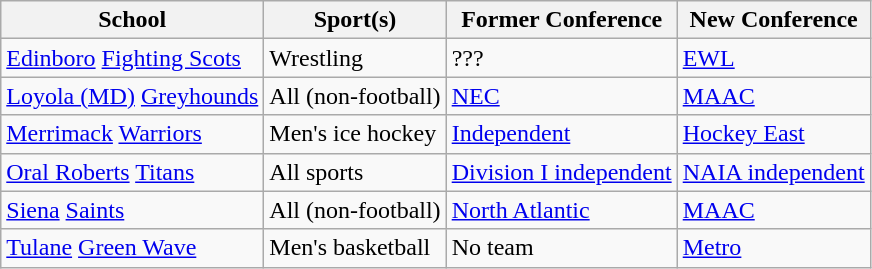<table class="wikitable sortable">
<tr>
<th>School</th>
<th>Sport(s)</th>
<th>Former Conference</th>
<th>New Conference</th>
</tr>
<tr>
<td><a href='#'>Edinboro</a> <a href='#'>Fighting Scots</a></td>
<td>Wrestling</td>
<td>???</td>
<td><a href='#'>EWL</a></td>
</tr>
<tr>
<td><a href='#'>Loyola (MD)</a> <a href='#'>Greyhounds</a></td>
<td>All (non-football)</td>
<td><a href='#'>NEC</a></td>
<td><a href='#'>MAAC</a></td>
</tr>
<tr>
<td><a href='#'>Merrimack</a> <a href='#'>Warriors</a></td>
<td>Men's ice hockey</td>
<td><a href='#'>Independent</a></td>
<td><a href='#'>Hockey East</a></td>
</tr>
<tr>
<td><a href='#'>Oral Roberts</a> <a href='#'>Titans</a></td>
<td>All sports</td>
<td><a href='#'>Division I independent</a></td>
<td><a href='#'>NAIA independent</a></td>
</tr>
<tr>
<td><a href='#'>Siena</a> <a href='#'>Saints</a></td>
<td>All (non-football)</td>
<td><a href='#'>North Atlantic</a></td>
<td><a href='#'>MAAC</a></td>
</tr>
<tr>
<td><a href='#'>Tulane</a> <a href='#'>Green Wave</a></td>
<td>Men's basketball</td>
<td>No team</td>
<td><a href='#'>Metro</a></td>
</tr>
</table>
